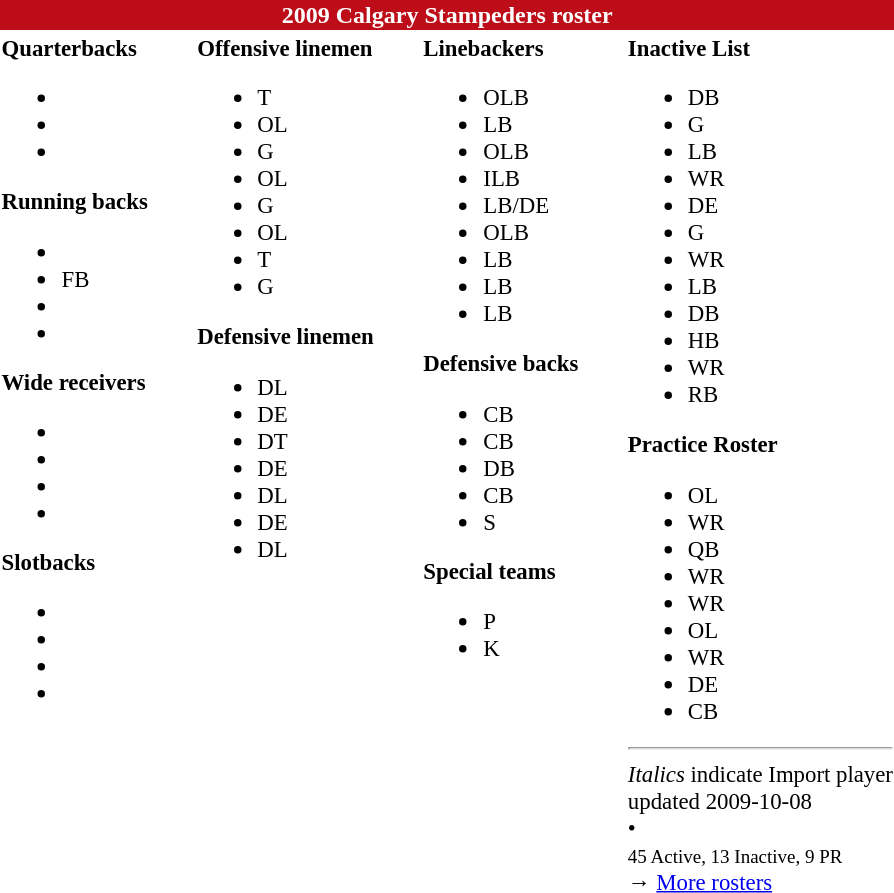<table class="toccolours" style="text-align: left;">
<tr>
<th colspan="7" style="background-color: #bd0d18; color:white; border:2px solid #black; text-align: center">2009 Calgary Stampeders roster</th>
</tr>
<tr>
<td style="font-size: 95%;" valign="top"><strong>Quarterbacks</strong><br><ul><li></li><li></li><li></li></ul><strong>Running backs</strong><ul><li></li><li> FB</li><li></li><li></li></ul><strong>Wide receivers</strong><ul><li></li><li></li><li></li><li></li></ul><strong>Slotbacks</strong><ul><li></li><li></li><li></li><li></li></ul></td>
<td style="width: 25px;"></td>
<td style="font-size: 95%;" valign="top"><strong>Offensive linemen</strong><br><ul><li> T</li><li> OL</li><li> G</li><li> OL</li><li> G</li><li> OL</li><li> T</li><li> G</li></ul><strong>Defensive linemen</strong><ul><li> DL</li><li> DE</li><li> DT</li><li> DE</li><li> DL</li><li> DE</li><li> DL</li></ul></td>
<td style="width: 25px;"></td>
<td style="font-size: 95%;" valign="top"><strong>Linebackers </strong><br><ul><li> OLB</li><li> LB</li><li> OLB</li><li> ILB</li><li> LB/DE</li><li> OLB</li><li> LB</li><li> LB</li><li> LB</li></ul><strong>Defensive backs</strong><ul><li> CB</li><li> CB</li><li> DB</li><li> CB</li><li> S</li></ul><strong>Special teams</strong><ul><li> P</li><li> K</li></ul></td>
<td style="width: 25px;"></td>
<td style="font-size: 95%;" valign="top"><strong>Inactive List</strong><br><ul><li> DB </li><li> G </li><li> LB </li><li> WR </li><li> DE </li><li> G </li><li> WR </li><li> LB </li><li> DB </li><li> HB </li><li> WR </li><li> RB </li></ul><strong>Practice Roster</strong><ul><li> OL</li><li> WR</li><li> QB</li><li> WR</li><li> WR</li><li> OL</li><li> WR</li><li> DE</li><li> CB</li></ul><hr>
<em>Italics</em> indicate Import player<br>
<span></span> updated 2009-10-08<br>
<span></span> • <span></span><br>
<small>45 Active, 13 Inactive, 9 PR</small><br>→ <a href='#'>More rosters</a></td>
</tr>
<tr>
</tr>
</table>
